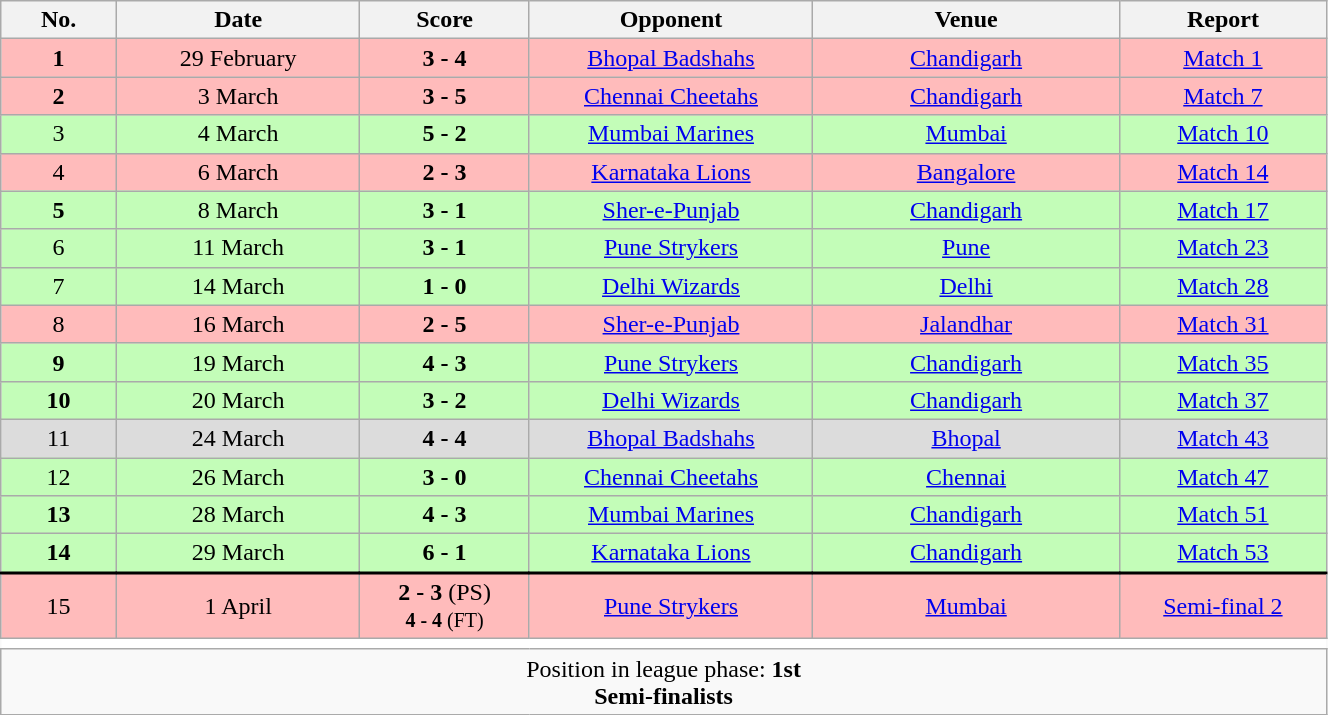<table class=wikitable style="width:70%;text-align:center; border:none;">
<tr>
<th width=10>No.</th>
<th width=15>Date</th>
<th width=25>Score</th>
<th width=35>Opponent</th>
<th width=15>Venue</th>
<th width=15>Report</th>
</tr>
<tr style="background:#fbb;">
<td><strong>1</strong></td>
<td>29 February</td>
<td><strong>3 - 4</strong></td>
<td><a href='#'>Bhopal Badshahs</a></td>
<td><a href='#'>Chandigarh</a></td>
<td><a href='#'>Match 1</a></td>
</tr>
<tr style="background:#fbb;">
<td><strong>2</strong></td>
<td>3 March</td>
<td><strong>3 - 5</strong></td>
<td><a href='#'>Chennai Cheetahs</a></td>
<td><a href='#'>Chandigarh</a></td>
<td><a href='#'>Match 7</a></td>
</tr>
<tr style="background:#c3fdb8;">
<td>3</td>
<td>4 March</td>
<td><strong>5 - 2</strong></td>
<td><a href='#'>Mumbai Marines</a></td>
<td><a href='#'>Mumbai</a></td>
<td><a href='#'>Match 10</a></td>
</tr>
<tr style="background:#fbb;">
<td>4</td>
<td>6 March</td>
<td><strong>2 - 3</strong></td>
<td><a href='#'>Karnataka Lions</a></td>
<td><a href='#'>Bangalore</a></td>
<td><a href='#'>Match 14</a></td>
</tr>
<tr style="background:#c3fdb8;">
<td><strong>5</strong></td>
<td>8 March</td>
<td><strong>3 - 1</strong></td>
<td><a href='#'>Sher-e-Punjab</a></td>
<td><a href='#'>Chandigarh</a></td>
<td><a href='#'>Match 17</a></td>
</tr>
<tr style="background:#c3fdb8;">
<td>6</td>
<td>11 March</td>
<td><strong>3 - 1</strong></td>
<td><a href='#'>Pune Strykers</a></td>
<td><a href='#'>Pune</a></td>
<td><a href='#'>Match 23</a></td>
</tr>
<tr style="background:#c3fdb8;">
<td>7</td>
<td>14 March</td>
<td><strong>1 - 0</strong></td>
<td><a href='#'>Delhi Wizards</a></td>
<td><a href='#'>Delhi</a></td>
<td><a href='#'>Match 28</a></td>
</tr>
<tr style="background:#fbb;">
<td>8</td>
<td>16 March</td>
<td><strong>2 - 5</strong></td>
<td><a href='#'>Sher-e-Punjab</a></td>
<td><a href='#'>Jalandhar</a></td>
<td><a href='#'>Match 31</a></td>
</tr>
<tr style="background:#c3fdb8;">
<td><strong>9</strong></td>
<td>19 March</td>
<td><strong>4 - 3</strong></td>
<td><a href='#'>Pune Strykers</a></td>
<td><a href='#'>Chandigarh</a></td>
<td><a href='#'>Match 35</a></td>
</tr>
<tr style="background:#c3fdb8;">
<td><strong>10</strong></td>
<td>20 March</td>
<td><strong>3 - 2</strong></td>
<td><a href='#'>Delhi Wizards</a></td>
<td><a href='#'>Chandigarh</a></td>
<td><a href='#'>Match 37</a></td>
</tr>
<tr style="background:#dcdcdc;">
<td>11</td>
<td>24 March</td>
<td><strong>4 - 4</strong></td>
<td><a href='#'>Bhopal Badshahs</a></td>
<td><a href='#'>Bhopal</a></td>
<td><a href='#'>Match 43</a></td>
</tr>
<tr style="background:#c3fdb8;">
<td>12</td>
<td>26 March</td>
<td><strong>3 - 0</strong></td>
<td><a href='#'>Chennai Cheetahs</a></td>
<td><a href='#'>Chennai</a></td>
<td><a href='#'>Match 47</a></td>
</tr>
<tr style="background:#c3fdb8;">
<td><strong>13</strong></td>
<td>28 March</td>
<td><strong>4 - 3</strong></td>
<td><a href='#'>Mumbai Marines</a></td>
<td><a href='#'>Chandigarh</a></td>
<td><a href='#'>Match 51</a></td>
</tr>
<tr style="background:#c3fdb8;">
<td><strong>14</strong></td>
<td>29 March</td>
<td><strong>6 - 1</strong></td>
<td><a href='#'>Karnataka Lions</a></td>
<td><a href='#'>Chandigarh</a></td>
<td><a href='#'>Match 53</a></td>
</tr>
<tr style="border-top:2px solid black; background:#fbb;">
<td>15</td>
<td>1 April</td>
<td><strong>2 - 3</strong> <span>(PS)</span> <br> <small><strong>4 - 4</strong> <span>(FT)</span></small></td>
<td><a href='#'>Pune Strykers</a></td>
<td><a href='#'>Mumbai</a></td>
<td><a href='#'>Semi-final 2</a></td>
</tr>
<tr>
<td colspan="6" style="background:#ffffff; border:none"></td>
</tr>
<tr>
<td colspan="6">Position in league phase: <strong>1st</strong><br><strong>Semi-finalists</strong></td>
</tr>
</table>
